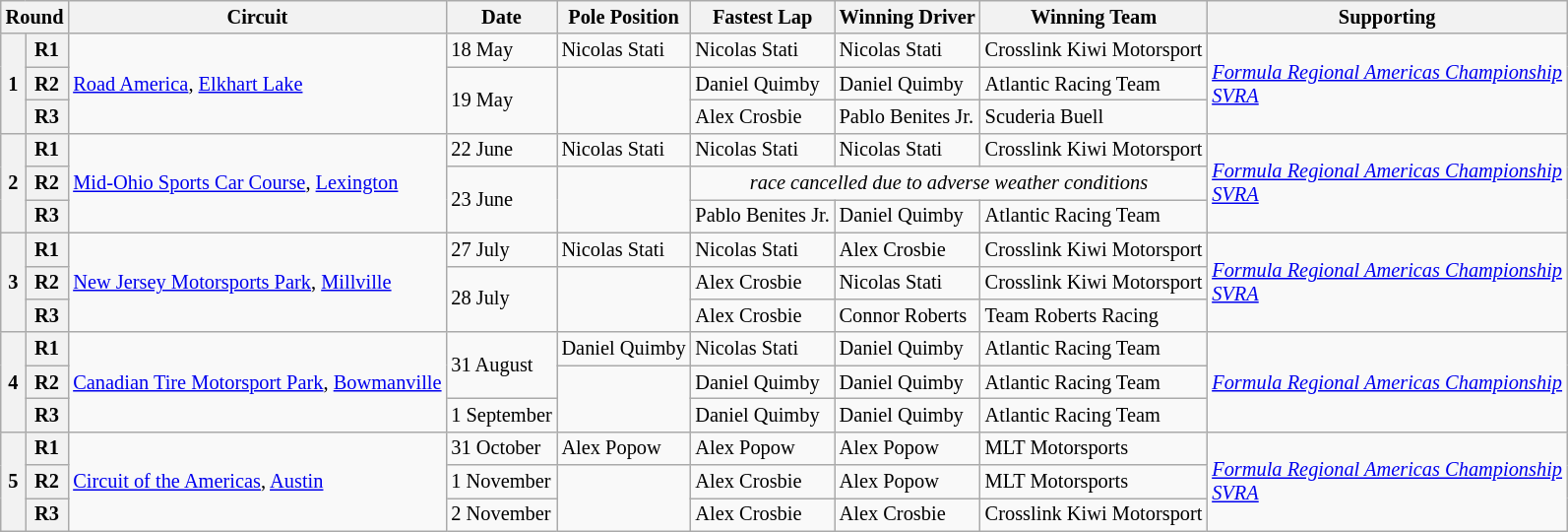<table class="wikitable" style="font-size:85%;">
<tr>
<th colspan=2>Round</th>
<th>Circuit</th>
<th>Date</th>
<th>Pole Position</th>
<th>Fastest Lap</th>
<th>Winning Driver</th>
<th>Winning Team</th>
<th>Supporting</th>
</tr>
<tr>
<th rowspan=3>1</th>
<th>R1</th>
<td rowspan=3 nowrap> <a href='#'>Road America</a>, <a href='#'>Elkhart Lake</a></td>
<td>18 May</td>
<td nowrap> Nicolas Stati</td>
<td nowrap> Nicolas Stati</td>
<td nowrap> Nicolas Stati</td>
<td nowrap> Crosslink Kiwi Motorsport</td>
<td rowspan=3 nowrap><em><a href='#'>Formula Regional Americas Championship</a><br><a href='#'>SVRA</a></em></td>
</tr>
<tr>
<th>R2</th>
<td rowspan=2>19 May</td>
<td rowspan=2></td>
<td> Daniel Quimby</td>
<td> Daniel Quimby</td>
<td> Atlantic Racing Team</td>
</tr>
<tr>
<th>R3</th>
<td> Alex Crosbie</td>
<td nowrap> Pablo Benites Jr.</td>
<td> Scuderia Buell</td>
</tr>
<tr>
<th rowspan=3>2</th>
<th>R1</th>
<td rowspan=3> <a href='#'>Mid-Ohio Sports Car Course</a>, <a href='#'>Lexington</a></td>
<td>22 June</td>
<td> Nicolas Stati</td>
<td> Nicolas Stati</td>
<td> Nicolas Stati</td>
<td> Crosslink Kiwi Motorsport</td>
<td rowspan=3><em><a href='#'>Formula Regional Americas Championship</a><br><a href='#'>SVRA</a></em></td>
</tr>
<tr>
<th>R2</th>
<td rowspan=2>23 June</td>
<td rowspan=2></td>
<td colspan=3 align="center"><em>race cancelled due to adverse weather conditions</em></td>
</tr>
<tr>
<th>R3</th>
<td nowrap> Pablo Benites Jr.</td>
<td> Daniel Quimby</td>
<td> Atlantic Racing Team</td>
</tr>
<tr>
<th rowspan=3>3</th>
<th>R1</th>
<td rowspan=3> <a href='#'>New Jersey Motorsports Park</a>, <a href='#'>Millville</a></td>
<td>27 July</td>
<td> Nicolas Stati</td>
<td> Nicolas Stati</td>
<td> Alex Crosbie</td>
<td> Crosslink Kiwi Motorsport</td>
<td rowspan=3><em><a href='#'>Formula Regional Americas Championship</a><br><a href='#'>SVRA</a></em></td>
</tr>
<tr>
<th>R2</th>
<td rowspan=2>28 July</td>
<td rowspan=2></td>
<td> Alex Crosbie</td>
<td> Nicolas Stati</td>
<td> Crosslink Kiwi Motorsport</td>
</tr>
<tr>
<th>R3</th>
<td> Alex Crosbie</td>
<td nowrap> Connor Roberts</td>
<td> Team Roberts Racing</td>
</tr>
<tr>
<th rowspan=3>4</th>
<th>R1</th>
<td rowspan=3 nowrap> <a href='#'>Canadian Tire Motorsport Park</a>, <a href='#'>Bowmanville</a></td>
<td rowspan=2>31 August</td>
<td nowrap> Daniel Quimby</td>
<td> Nicolas Stati</td>
<td> Daniel Quimby</td>
<td> Atlantic Racing Team</td>
<td rowspan=3><em><a href='#'>Formula Regional Americas Championship</a></em></td>
</tr>
<tr>
<th>R2</th>
<td rowspan=2></td>
<td nowrap> Daniel Quimby</td>
<td nowrap> Daniel Quimby</td>
<td> Atlantic Racing Team</td>
</tr>
<tr>
<th>R3</th>
<td nowrap>1 September</td>
<td> Daniel Quimby</td>
<td> Daniel Quimby</td>
<td nowrap> Atlantic Racing Team</td>
</tr>
<tr>
<th rowspan=3>5</th>
<th>R1</th>
<td rowspan=3> <a href='#'>Circuit of the Americas</a>, <a href='#'>Austin</a></td>
<td>31 October</td>
<td> Alex Popow</td>
<td> Alex Popow</td>
<td> Alex Popow</td>
<td> MLT Motorsports</td>
<td rowspan=3><em><a href='#'>Formula Regional Americas Championship</a><br><a href='#'>SVRA</a></em></td>
</tr>
<tr>
<th>R2</th>
<td>1 November</td>
<td rowspan=2></td>
<td> Alex Crosbie</td>
<td> Alex Popow</td>
<td> MLT Motorsports</td>
</tr>
<tr>
<th>R3</th>
<td>2 November</td>
<td> Alex Crosbie</td>
<td> Alex Crosbie</td>
<td> Crosslink Kiwi Motorsport</td>
</tr>
</table>
